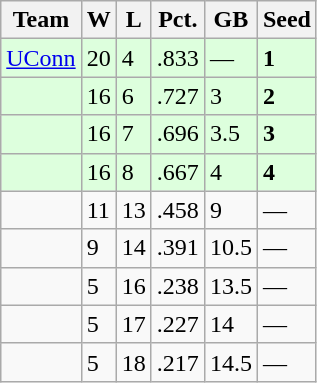<table class=wikitable>
<tr>
<th>Team</th>
<th>W</th>
<th>L</th>
<th>Pct.</th>
<th>GB</th>
<th>Seed</th>
</tr>
<tr bgcolor=ddffdd>
<td><a href='#'>UConn</a></td>
<td>20</td>
<td>4</td>
<td>.833</td>
<td>—</td>
<td><strong>1</strong></td>
</tr>
<tr bgcolor=ddffdd>
<td></td>
<td>16</td>
<td>6</td>
<td>.727</td>
<td>3</td>
<td><strong>2</strong></td>
</tr>
<tr bgcolor=ddffdd>
<td></td>
<td>16</td>
<td>7</td>
<td>.696</td>
<td>3.5</td>
<td><strong>3</strong></td>
</tr>
<tr bgcolor=ddffdd>
<td></td>
<td>16</td>
<td>8</td>
<td>.667</td>
<td>4</td>
<td><strong>4</strong></td>
</tr>
<tr>
<td></td>
<td>11</td>
<td>13</td>
<td>.458</td>
<td>9</td>
<td>—</td>
</tr>
<tr>
<td></td>
<td>9</td>
<td>14</td>
<td>.391</td>
<td>10.5</td>
<td>—</td>
</tr>
<tr>
<td></td>
<td>5</td>
<td>16</td>
<td>.238</td>
<td>13.5</td>
<td>—</td>
</tr>
<tr>
<td></td>
<td>5</td>
<td>17</td>
<td>.227</td>
<td>14</td>
<td>—</td>
</tr>
<tr>
<td></td>
<td>5</td>
<td>18</td>
<td>.217</td>
<td>14.5</td>
<td>—</td>
</tr>
</table>
